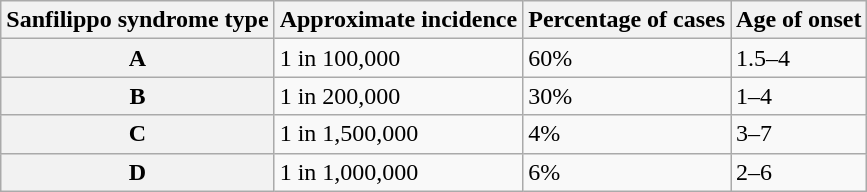<table class="wikitable">
<tr>
<th>Sanfilippo syndrome type</th>
<th>Approximate incidence</th>
<th>Percentage of cases</th>
<th>Age of onset</th>
</tr>
<tr>
<th>A</th>
<td>1 in 100,000</td>
<td>60%</td>
<td>1.5–4</td>
</tr>
<tr>
<th>B</th>
<td>1 in 200,000</td>
<td>30%</td>
<td>1–4</td>
</tr>
<tr>
<th>C</th>
<td>1 in 1,500,000</td>
<td>4%</td>
<td>3–7</td>
</tr>
<tr>
<th>D</th>
<td>1 in 1,000,000</td>
<td>6%</td>
<td>2–6</td>
</tr>
</table>
